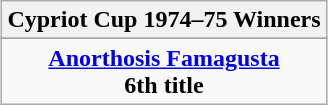<table class="wikitable" style="text-align:center;margin: 0 auto;">
<tr>
<th>Cypriot Cup 1974–75 Winners</th>
</tr>
<tr>
</tr>
<tr>
<td><strong><a href='#'>Anorthosis Famagusta</a></strong><br><strong>6th title</strong></td>
</tr>
</table>
